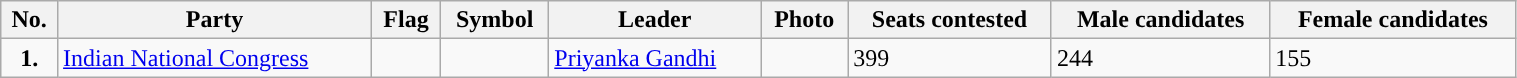<table class="wikitable" style="width:80%">
<tr>
<th>No.</th>
<th>Party</th>
<th>Flag</th>
<th>Symbol</th>
<th>Leader</th>
<th>Photo</th>
<th>Seats contested</th>
<th>Male candidates</th>
<th>Female candidates</th>
</tr>
<tr>
<td ! style="text-align:center; background:"><strong>1.</strong></td>
<td><a href='#'>Indian National Congress</a></td>
<td></td>
<td></td>
<td><a href='#'>Priyanka Gandhi</a></td>
<td></td>
<td>399</td>
<td>244</td>
<td>155</td>
</tr>
</table>
